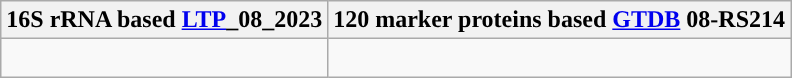<table class="wikitable">
<tr>
<th colspan=1>16S rRNA based <a href='#'>LTP</a>_08_2023</th>
<th colspan=1>120 marker proteins based <a href='#'>GTDB</a> 08-RS214</th>
</tr>
<tr>
<td style="vertical-align:top"><br></td>
<td><br></td>
</tr>
</table>
